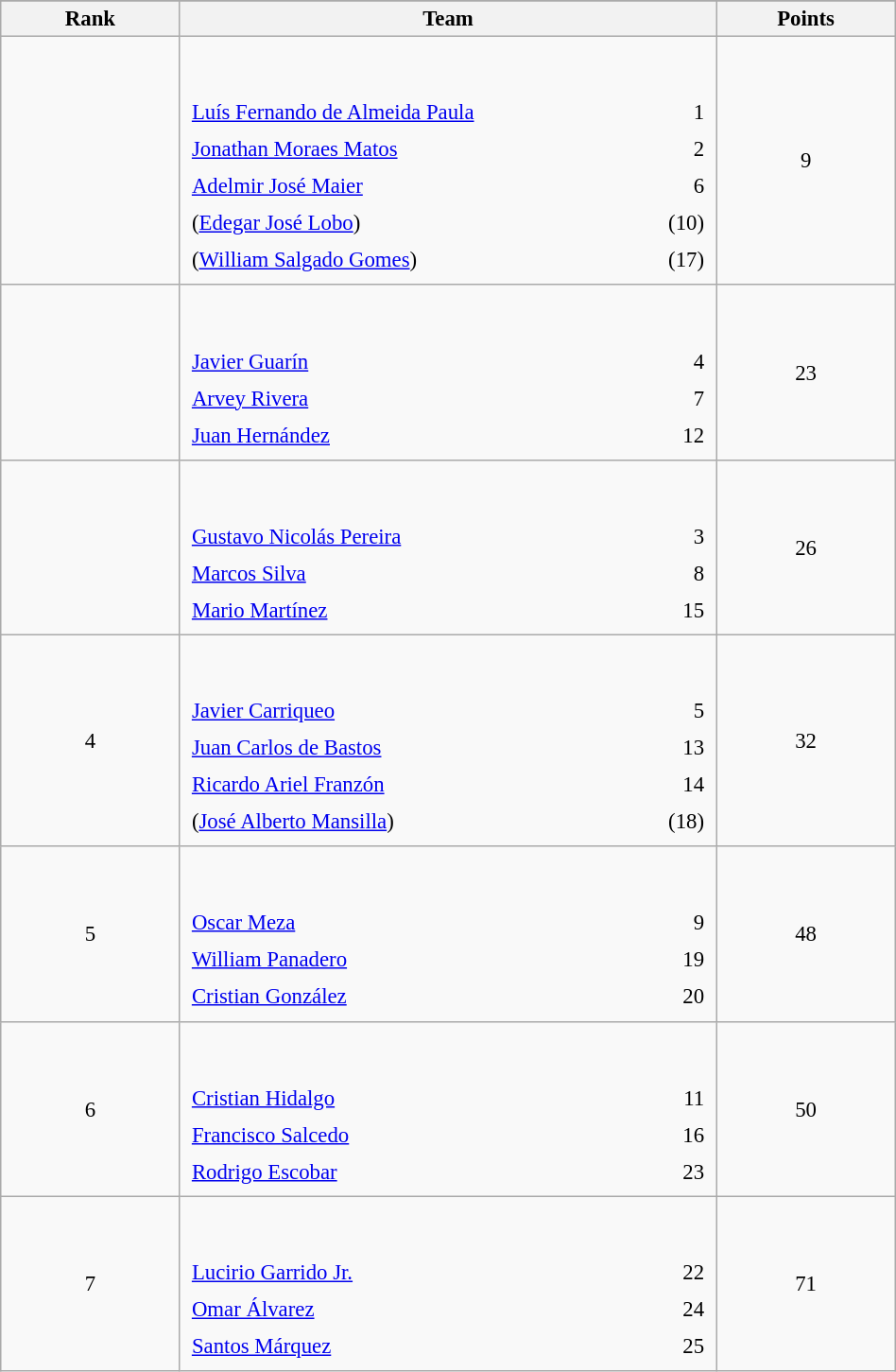<table class="wikitable sortable" style=" text-align:center; font-size:95%;" width="50%">
<tr>
</tr>
<tr>
<th width=10%>Rank</th>
<th width=30%>Team</th>
<th width=10%>Points</th>
</tr>
<tr>
<td align=center></td>
<td align=left> <br><br><table width=100%>
<tr>
<td align=left style="border:0"><a href='#'>Luís Fernando de Almeida Paula</a></td>
<td align=right style="border:0">1</td>
</tr>
<tr>
<td align=left style="border:0"><a href='#'>Jonathan Moraes Matos</a></td>
<td align=right style="border:0">2</td>
</tr>
<tr>
<td align=left style="border:0"><a href='#'>Adelmir José Maier</a></td>
<td align=right style="border:0">6</td>
</tr>
<tr>
<td align=left style="border:0">(<a href='#'>Edegar José Lobo</a>)</td>
<td align=right style="border:0">(10)</td>
</tr>
<tr>
<td align=left style="border:0">(<a href='#'>William Salgado Gomes</a>)</td>
<td align=right style="border:0">(17)</td>
</tr>
</table>
</td>
<td>9</td>
</tr>
<tr>
<td align=center></td>
<td align=left> <br><br><table width=100%>
<tr>
<td align=left style="border:0"><a href='#'>Javier Guarín</a></td>
<td align=right style="border:0">4</td>
</tr>
<tr>
<td align=left style="border:0"><a href='#'>Arvey Rivera</a></td>
<td align=right style="border:0">7</td>
</tr>
<tr>
<td align=left style="border:0"><a href='#'>Juan Hernández</a></td>
<td align=right style="border:0">12</td>
</tr>
</table>
</td>
<td>23</td>
</tr>
<tr>
<td align=center></td>
<td align=left> <br><br><table width=100%>
<tr>
<td align=left style="border:0"><a href='#'>Gustavo Nicolás Pereira</a></td>
<td align=right style="border:0">3</td>
</tr>
<tr>
<td align=left style="border:0"><a href='#'>Marcos Silva</a></td>
<td align=right style="border:0">8</td>
</tr>
<tr>
<td align=left style="border:0"><a href='#'>Mario Martínez</a></td>
<td align=right style="border:0">15</td>
</tr>
</table>
</td>
<td>26</td>
</tr>
<tr>
<td align=center>4</td>
<td align=left> <br><br><table width=100%>
<tr>
<td align=left style="border:0"><a href='#'>Javier Carriqueo</a></td>
<td align=right style="border:0">5</td>
</tr>
<tr>
<td align=left style="border:0"><a href='#'>Juan Carlos de Bastos</a></td>
<td align=right style="border:0">13</td>
</tr>
<tr>
<td align=left style="border:0"><a href='#'>Ricardo Ariel Franzón</a></td>
<td align=right style="border:0">14</td>
</tr>
<tr>
<td align=left style="border:0">(<a href='#'>José Alberto Mansilla</a>)</td>
<td align=right style="border:0">(18)</td>
</tr>
</table>
</td>
<td>32</td>
</tr>
<tr>
<td align=center>5</td>
<td align=left> <br><br><table width=100%>
<tr>
<td align=left style="border:0"><a href='#'>Oscar Meza</a></td>
<td align=right style="border:0">9</td>
</tr>
<tr>
<td align=left style="border:0"><a href='#'>William Panadero</a></td>
<td align=right style="border:0">19</td>
</tr>
<tr>
<td align=left style="border:0"><a href='#'>Cristian González</a></td>
<td align=right style="border:0">20</td>
</tr>
</table>
</td>
<td>48</td>
</tr>
<tr>
<td align=center>6</td>
<td align=left> <br><br><table width=100%>
<tr>
<td align=left style="border:0"><a href='#'>Cristian Hidalgo</a></td>
<td align=right style="border:0">11</td>
</tr>
<tr>
<td align=left style="border:0"><a href='#'>Francisco Salcedo</a></td>
<td align=right style="border:0">16</td>
</tr>
<tr>
<td align=left style="border:0"><a href='#'>Rodrigo Escobar</a></td>
<td align=right style="border:0">23</td>
</tr>
</table>
</td>
<td>50</td>
</tr>
<tr>
<td align=center>7</td>
<td align=left> <br><br><table width=100%>
<tr>
<td align=left style="border:0"><a href='#'>Lucirio Garrido Jr.</a></td>
<td align=right style="border:0">22</td>
</tr>
<tr>
<td align=left style="border:0"><a href='#'>Omar Álvarez</a></td>
<td align=right style="border:0">24</td>
</tr>
<tr>
<td align=left style="border:0"><a href='#'>Santos Márquez</a></td>
<td align=right style="border:0">25</td>
</tr>
</table>
</td>
<td>71</td>
</tr>
</table>
